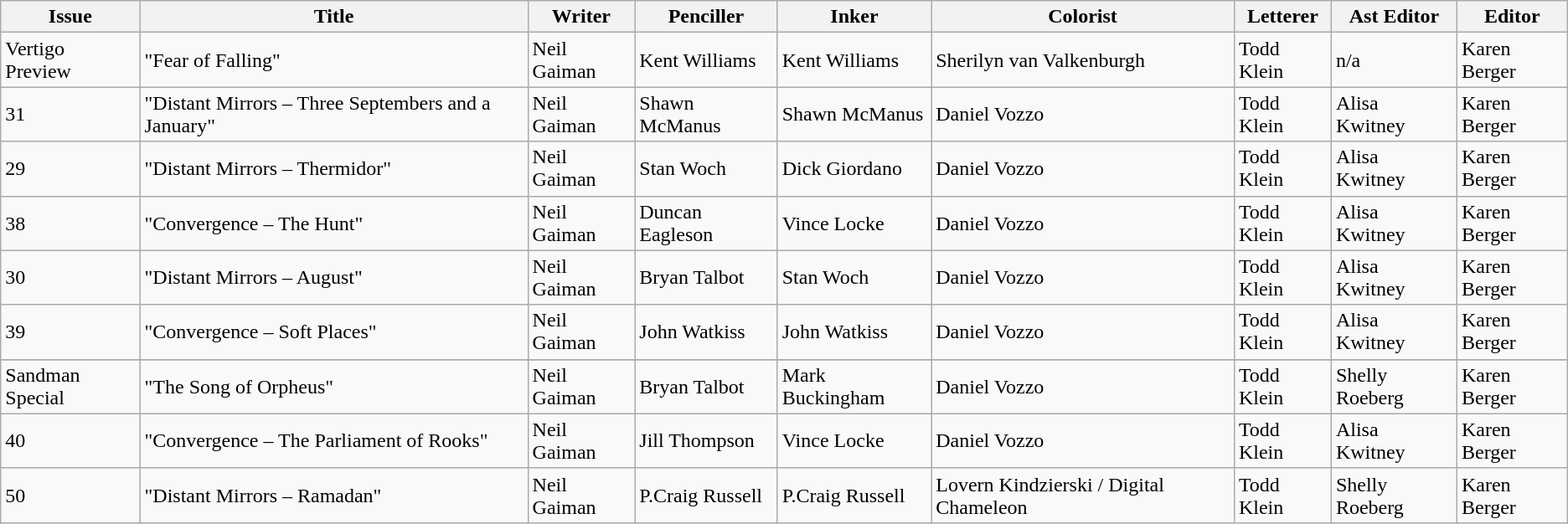<table class="wikitable">
<tr>
<th>Issue</th>
<th>Title</th>
<th>Writer</th>
<th>Penciller</th>
<th>Inker</th>
<th>Colorist</th>
<th>Letterer</th>
<th>Ast Editor</th>
<th>Editor</th>
</tr>
<tr>
<td>Vertigo Preview</td>
<td>"Fear of Falling"</td>
<td>Neil Gaiman</td>
<td>Kent Williams</td>
<td>Kent Williams</td>
<td>Sherilyn van Valkenburgh</td>
<td>Todd Klein</td>
<td>n/a</td>
<td>Karen Berger</td>
</tr>
<tr>
<td>31</td>
<td>"Distant Mirrors – Three Septembers and a January"</td>
<td>Neil Gaiman</td>
<td>Shawn McManus</td>
<td>Shawn McManus</td>
<td>Daniel Vozzo</td>
<td>Todd Klein</td>
<td>Alisa Kwitney</td>
<td>Karen Berger</td>
</tr>
<tr>
<td>29</td>
<td>"Distant Mirrors – Thermidor"</td>
<td>Neil Gaiman</td>
<td>Stan Woch</td>
<td>Dick Giordano</td>
<td>Daniel Vozzo</td>
<td>Todd Klein</td>
<td>Alisa Kwitney</td>
<td>Karen Berger</td>
</tr>
<tr>
<td>38</td>
<td>"Convergence – The Hunt"</td>
<td>Neil Gaiman</td>
<td>Duncan Eagleson</td>
<td>Vince Locke</td>
<td>Daniel Vozzo</td>
<td>Todd Klein</td>
<td>Alisa Kwitney</td>
<td>Karen Berger</td>
</tr>
<tr>
<td>30</td>
<td>"Distant Mirrors – August"</td>
<td>Neil Gaiman</td>
<td>Bryan Talbot</td>
<td>Stan Woch</td>
<td>Daniel Vozzo</td>
<td>Todd Klein</td>
<td>Alisa Kwitney</td>
<td>Karen Berger</td>
</tr>
<tr>
<td>39</td>
<td>"Convergence – Soft Places"</td>
<td>Neil Gaiman</td>
<td>John Watkiss</td>
<td>John Watkiss</td>
<td>Daniel Vozzo</td>
<td>Todd Klein</td>
<td>Alisa Kwitney</td>
<td>Karen Berger</td>
</tr>
<tr>
</tr>
<tr>
<td>Sandman Special</td>
<td>"The Song of Orpheus"</td>
<td>Neil Gaiman</td>
<td>Bryan Talbot</td>
<td>Mark Buckingham</td>
<td>Daniel Vozzo</td>
<td>Todd Klein</td>
<td>Shelly Roeberg</td>
<td>Karen Berger</td>
</tr>
<tr>
<td>40</td>
<td>"Convergence – The Parliament of Rooks"</td>
<td>Neil Gaiman</td>
<td>Jill Thompson</td>
<td>Vince Locke</td>
<td>Daniel Vozzo</td>
<td>Todd Klein</td>
<td>Alisa Kwitney</td>
<td>Karen Berger</td>
</tr>
<tr>
<td>50</td>
<td>"Distant Mirrors – Ramadan"</td>
<td>Neil Gaiman</td>
<td>P.Craig Russell</td>
<td>P.Craig Russell</td>
<td>Lovern Kindzierski / Digital Chameleon</td>
<td>Todd Klein</td>
<td>Shelly Roeberg</td>
<td>Karen Berger</td>
</tr>
</table>
